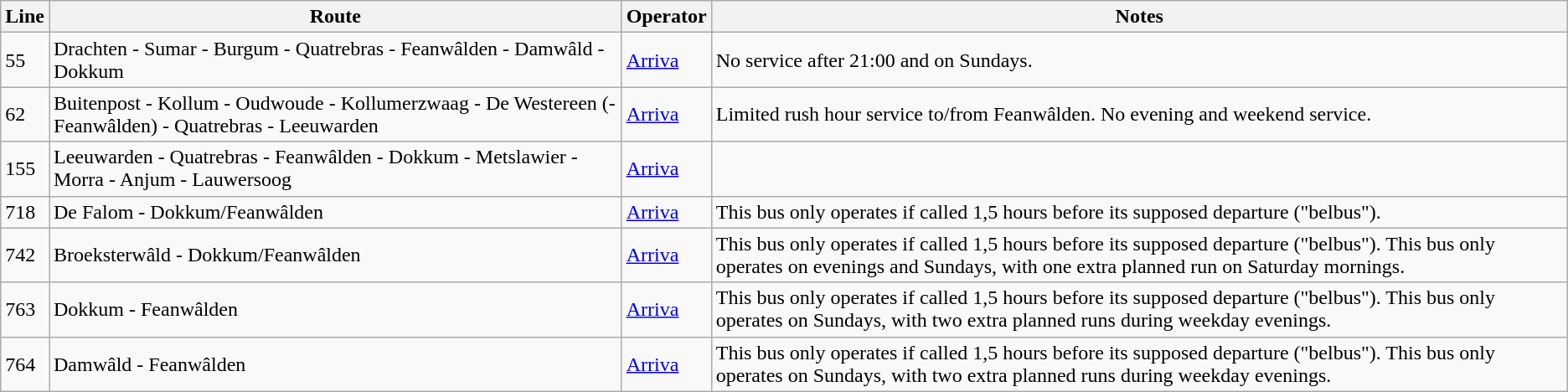<table class="wikitable">
<tr>
<th>Line</th>
<th>Route</th>
<th>Operator</th>
<th>Notes</th>
</tr>
<tr>
<td>55</td>
<td>Drachten - Sumar - Burgum - Quatrebras - Feanwâlden - Damwâld - Dokkum</td>
<td><a href='#'>Arriva</a></td>
<td>No service after 21:00 and on Sundays.</td>
</tr>
<tr>
<td>62</td>
<td>Buitenpost - Kollum - Oudwoude - Kollumerzwaag - De Westereen (- Feanwâlden) - Quatrebras - Leeuwarden</td>
<td><a href='#'>Arriva</a></td>
<td>Limited rush hour service to/from Feanwâlden. No evening and weekend service.</td>
</tr>
<tr>
<td>155</td>
<td>Leeuwarden - Quatrebras - Feanwâlden - Dokkum - Metslawier - Morra - Anjum - Lauwersoog</td>
<td><a href='#'>Arriva</a></td>
<td></td>
</tr>
<tr>
<td>718</td>
<td>De Falom - Dokkum/Feanwâlden</td>
<td><a href='#'>Arriva</a></td>
<td>This bus only operates if called 1,5 hours before its supposed departure ("belbus").</td>
</tr>
<tr>
<td>742</td>
<td>Broeksterwâld - Dokkum/Feanwâlden</td>
<td><a href='#'>Arriva</a></td>
<td>This bus only operates if called 1,5 hours before its supposed departure ("belbus"). This bus only operates on evenings and Sundays, with one extra planned run on Saturday mornings.</td>
</tr>
<tr>
<td>763</td>
<td>Dokkum - Feanwâlden</td>
<td><a href='#'>Arriva</a></td>
<td>This bus only operates if called 1,5 hours before its supposed departure ("belbus"). This bus only operates on Sundays, with two extra planned runs during weekday evenings.</td>
</tr>
<tr>
<td>764</td>
<td>Damwâld - Feanwâlden</td>
<td><a href='#'>Arriva</a></td>
<td>This bus only operates if called 1,5 hours before its supposed departure ("belbus"). This bus only operates on Sundays, with two extra planned runs during weekday evenings.</td>
</tr>
</table>
